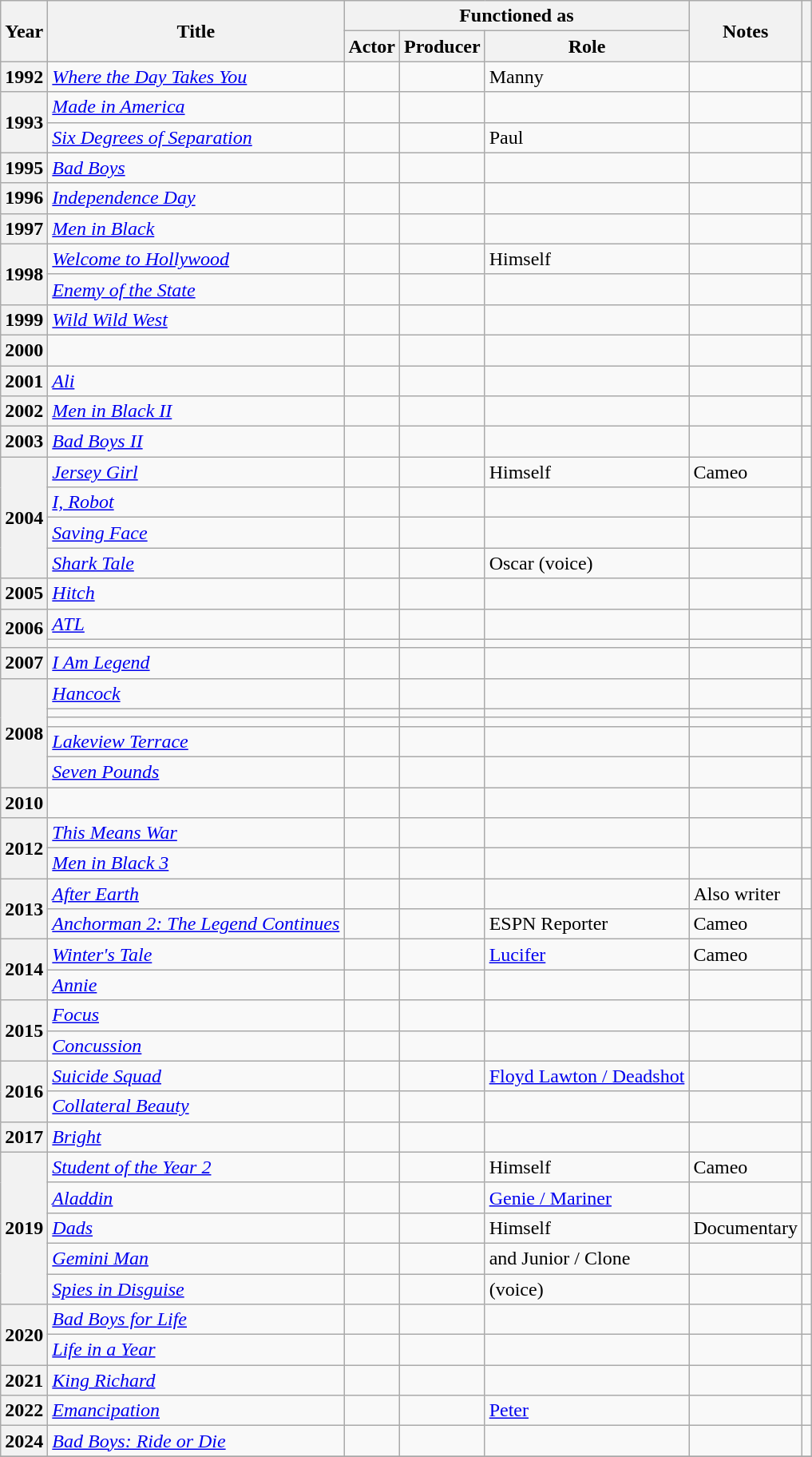<table class="wikitable sortable plainrowheaders">
<tr>
<th rowspan="2">Year</th>
<th rowspan="2">Title</th>
<th colspan="3">Functioned as</th>
<th rowspan="2" class="unsortable">Notes</th>
<th rowspan="2" class="unsortable"></th>
</tr>
<tr>
<th>Actor</th>
<th>Producer</th>
<th>Role</th>
</tr>
<tr>
<th scope="row">1992</th>
<td><em><a href='#'>Where the Day Takes You</a></em></td>
<td></td>
<td></td>
<td>Manny</td>
<td></td>
<td style="text-align:center;"></td>
</tr>
<tr>
<th scope="row" rowspan="2">1993</th>
<td><em><a href='#'>Made in America</a></em></td>
<td></td>
<td></td>
<td></td>
<td></td>
<td style="text-align:center;"></td>
</tr>
<tr>
<td><em><a href='#'>Six Degrees of Separation</a></em></td>
<td></td>
<td></td>
<td>Paul</td>
<td></td>
<td style="text-align:center;"></td>
</tr>
<tr>
<th scope="row">1995</th>
<td><em><a href='#'>Bad Boys</a></em></td>
<td></td>
<td></td>
<td></td>
<td></td>
<td style="text-align:center;"></td>
</tr>
<tr>
<th scope="row">1996</th>
<td><em><a href='#'>Independence Day</a></em></td>
<td></td>
<td></td>
<td></td>
<td></td>
<td style="text-align:center;"></td>
</tr>
<tr>
<th scope="row">1997</th>
<td><em><a href='#'>Men in Black</a></em></td>
<td></td>
<td></td>
<td></td>
<td></td>
<td style="text-align:center;"></td>
</tr>
<tr>
<th Scope="row" rowspan="2">1998</th>
<td><em><a href='#'>Welcome to Hollywood</a></em></td>
<td></td>
<td></td>
<td>Himself</td>
<td></td>
<td></td>
</tr>
<tr>
<td><em><a href='#'>Enemy of the State</a></em></td>
<td></td>
<td></td>
<td></td>
<td></td>
<td style="text-align:center;"></td>
</tr>
<tr>
<th scope="row">1999</th>
<td><em><a href='#'>Wild Wild West</a></em></td>
<td></td>
<td></td>
<td></td>
<td></td>
<td style="text-align:center;"></td>
</tr>
<tr>
<th scope="row">2000</th>
<td><em></em></td>
<td></td>
<td></td>
<td></td>
<td></td>
<td style="text-align:center;"></td>
</tr>
<tr>
<th scope="row">2001</th>
<td><em><a href='#'>Ali</a></em></td>
<td></td>
<td></td>
<td></td>
<td></td>
<td style="text-align:center;"></td>
</tr>
<tr>
<th scope="row">2002</th>
<td><em><a href='#'>Men in Black II</a></em></td>
<td></td>
<td></td>
<td></td>
<td></td>
<td style="text-align:center;"></td>
</tr>
<tr>
<th scope="row">2003</th>
<td><em><a href='#'>Bad Boys II</a></em></td>
<td></td>
<td></td>
<td></td>
<td></td>
<td style="text-align:center;"></td>
</tr>
<tr>
<th scope="row" rowspan="4">2004</th>
<td><em><a href='#'>Jersey Girl</a></em></td>
<td></td>
<td></td>
<td>Himself</td>
<td>Cameo</td>
<td style="text-align:center;"></td>
</tr>
<tr>
<td><em><a href='#'>I, Robot</a></em></td>
<td></td>
<td></td>
<td></td>
<td></td>
<td style="text-align:center;"></td>
</tr>
<tr>
<td><em><a href='#'>Saving Face</a></em></td>
<td></td>
<td></td>
<td></td>
<td></td>
<td style="text-align:center;"></td>
</tr>
<tr>
<td><em><a href='#'>Shark Tale</a></em></td>
<td></td>
<td></td>
<td>Oscar (voice)</td>
<td></td>
<td style="text-align:center;"></td>
</tr>
<tr>
<th scope="row">2005</th>
<td><em><a href='#'>Hitch</a></em></td>
<td></td>
<td></td>
<td></td>
<td></td>
<td style="text-align:center;"></td>
</tr>
<tr>
<th scope="row" rowspan="2">2006</th>
<td><em><a href='#'>ATL</a></em></td>
<td></td>
<td></td>
<td></td>
<td></td>
<td style="text-align:center;"></td>
</tr>
<tr>
<td><em></em></td>
<td></td>
<td></td>
<td></td>
<td></td>
<td style="text-align:center;"></td>
</tr>
<tr>
<th scope="row">2007</th>
<td><em><a href='#'>I Am Legend</a></em></td>
<td></td>
<td></td>
<td></td>
<td></td>
<td style="text-align:center;"></td>
</tr>
<tr>
<th scope="row" rowspan="5">2008</th>
<td><em><a href='#'>Hancock</a></em></td>
<td></td>
<td></td>
<td></td>
<td></td>
<td style="text-align:center;"></td>
</tr>
<tr>
<td><em></em></td>
<td></td>
<td></td>
<td></td>
<td></td>
<td style="text-align:center;"></td>
</tr>
<tr>
<td><em></em></td>
<td></td>
<td></td>
<td></td>
<td></td>
<td style="text-align:center;"></td>
</tr>
<tr>
<td><em><a href='#'>Lakeview Terrace</a></em></td>
<td></td>
<td></td>
<td></td>
<td></td>
<td style="text-align:center;"></td>
</tr>
<tr>
<td><em><a href='#'>Seven Pounds</a></em></td>
<td></td>
<td></td>
<td></td>
<td></td>
<td style="text-align:center;"></td>
</tr>
<tr>
<th scope="row">2010</th>
<td><em></em></td>
<td></td>
<td></td>
<td></td>
<td></td>
<td style="text-align:center;"></td>
</tr>
<tr>
<th scope="row" rowspan="2">2012</th>
<td><em><a href='#'>This Means War</a></em></td>
<td></td>
<td></td>
<td></td>
<td></td>
<td style="text-align:center;"></td>
</tr>
<tr>
<td><em><a href='#'>Men in Black 3</a></em></td>
<td></td>
<td></td>
<td></td>
<td></td>
<td style="text-align:center;"></td>
</tr>
<tr>
<th scope="row" rowspan="2">2013</th>
<td><em><a href='#'>After Earth</a></em></td>
<td></td>
<td></td>
<td></td>
<td>Also writer</td>
<td style="text-align:center;"></td>
</tr>
<tr>
<td><em><a href='#'>Anchorman 2: The Legend Continues</a></em></td>
<td></td>
<td></td>
<td>ESPN Reporter</td>
<td>Cameo</td>
<td style="text-align:center;"></td>
</tr>
<tr>
<th scope="row" rowspan="2">2014</th>
<td><em><a href='#'>Winter's Tale</a></em></td>
<td></td>
<td></td>
<td><a href='#'>Lucifer</a></td>
<td>Cameo</td>
<td style="text-align:center;"></td>
</tr>
<tr>
<td><em><a href='#'>Annie</a></em></td>
<td></td>
<td></td>
<td></td>
<td></td>
<td style="text-align:center;"></td>
</tr>
<tr>
<th scope="row" rowspan="2">2015</th>
<td><em><a href='#'>Focus</a></em></td>
<td></td>
<td></td>
<td></td>
<td></td>
<td style="text-align:center;"></td>
</tr>
<tr>
<td><em><a href='#'>Concussion</a></em></td>
<td></td>
<td></td>
<td></td>
<td></td>
<td style="text-align:center;"></td>
</tr>
<tr>
<th scope="row" rowspan="2">2016</th>
<td><em><a href='#'>Suicide Squad</a></em></td>
<td></td>
<td></td>
<td><a href='#'>Floyd Lawton / Deadshot</a></td>
<td></td>
<td style="text-align:center;"></td>
</tr>
<tr>
<td><em><a href='#'>Collateral Beauty</a></em></td>
<td></td>
<td></td>
<td></td>
<td></td>
<td style="text-align:center;"></td>
</tr>
<tr>
<th scope="row">2017</th>
<td><em><a href='#'>Bright</a></em></td>
<td></td>
<td></td>
<td></td>
<td></td>
<td style="text-align:center;"></td>
</tr>
<tr>
<th scope="row" rowspan="5">2019</th>
<td><em><a href='#'>Student of the Year 2</a></em></td>
<td></td>
<td></td>
<td>Himself</td>
<td>Cameo</td>
<td style="text-align:center;"></td>
</tr>
<tr>
<td><em><a href='#'>Aladdin</a></em></td>
<td></td>
<td></td>
<td><a href='#'>Genie / Mariner</a></td>
<td></td>
<td style="text-align:center;"></td>
</tr>
<tr>
<td><em><a href='#'>Dads</a></em></td>
<td></td>
<td></td>
<td>Himself</td>
<td>Documentary</td>
<td style="text-align:center;"></td>
</tr>
<tr>
<td><em><a href='#'>Gemini Man</a></em></td>
<td></td>
<td></td>
<td> and Junior / Clone</td>
<td></td>
<td style="text-align:center;"></td>
</tr>
<tr>
<td><em><a href='#'>Spies in Disguise</a></em></td>
<td></td>
<td></td>
<td> (voice)</td>
<td></td>
<td style="text-align:center;"></td>
</tr>
<tr>
<th scope="row" rowspan="2">2020</th>
<td><em><a href='#'>Bad Boys for Life</a></em></td>
<td></td>
<td></td>
<td></td>
<td></td>
<td style="text-align:center;"></td>
</tr>
<tr>
<td><em><a href='#'>Life in a Year</a></em></td>
<td></td>
<td></td>
<td></td>
<td></td>
<td style="text-align:center;"></td>
</tr>
<tr>
<th scope="row">2021</th>
<td><em><a href='#'>King Richard</a></em></td>
<td></td>
<td></td>
<td></td>
<td></td>
<td style="text-align:center;"></td>
</tr>
<tr>
<th scope="row">2022</th>
<td><em><a href='#'>Emancipation</a></em></td>
<td></td>
<td></td>
<td><a href='#'>Peter</a></td>
<td></td>
<td style="text-align:center;"></td>
</tr>
<tr>
<th scope="row">2024</th>
<td><em><a href='#'>Bad Boys: Ride or Die</a></em></td>
<td></td>
<td></td>
<td></td>
<td></td>
<td style="text-align:center;"></td>
</tr>
<tr>
</tr>
</table>
